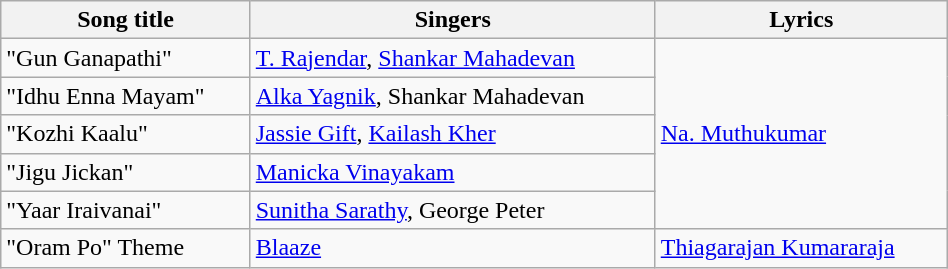<table class="wikitable" style="width:50%;">
<tr>
<th>Song title</th>
<th>Singers</th>
<th>Lyrics</th>
</tr>
<tr>
<td>"Gun Ganapathi"</td>
<td><a href='#'>T. Rajendar</a>, <a href='#'>Shankar Mahadevan</a></td>
<td rowspan=5><a href='#'>Na. Muthukumar</a></td>
</tr>
<tr>
<td>"Idhu Enna Mayam"</td>
<td><a href='#'>Alka Yagnik</a>, Shankar Mahadevan</td>
</tr>
<tr>
<td>"Kozhi Kaalu"</td>
<td><a href='#'>Jassie Gift</a>, <a href='#'>Kailash Kher</a></td>
</tr>
<tr>
<td>"Jigu Jickan"</td>
<td><a href='#'>Manicka Vinayakam</a></td>
</tr>
<tr>
<td>"Yaar Iraivanai"</td>
<td><a href='#'>Sunitha Sarathy</a>, George Peter</td>
</tr>
<tr>
<td>"Oram Po" Theme</td>
<td><a href='#'>Blaaze</a></td>
<td><a href='#'>Thiagarajan Kumararaja</a></td>
</tr>
</table>
